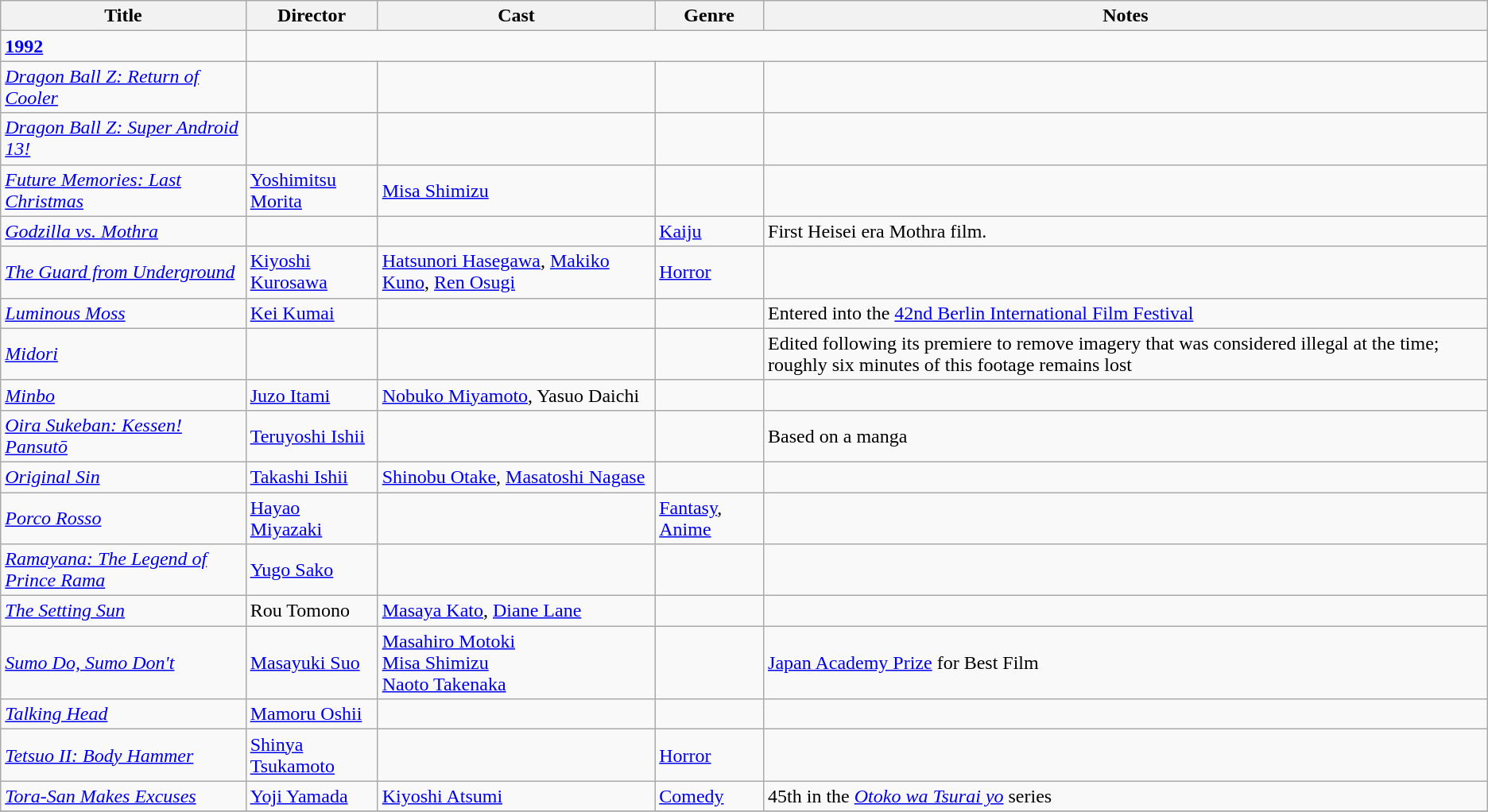<table class="wikitable">
<tr>
<th>Title</th>
<th>Director</th>
<th>Cast</th>
<th>Genre</th>
<th>Notes</th>
</tr>
<tr>
<td><strong><a href='#'>1992</a></strong></td>
</tr>
<tr>
<td><em><a href='#'>Dragon Ball Z: Return of Cooler</a></em></td>
<td></td>
<td></td>
<td></td>
<td></td>
</tr>
<tr>
<td><em><a href='#'>Dragon Ball Z: Super Android 13!</a></em></td>
<td></td>
<td></td>
<td></td>
<td></td>
</tr>
<tr>
<td><em><a href='#'>Future Memories: Last Christmas</a></em></td>
<td><a href='#'>Yoshimitsu Morita</a></td>
<td><a href='#'>Misa Shimizu</a></td>
<td></td>
<td></td>
</tr>
<tr>
<td><em><a href='#'>Godzilla vs. Mothra</a></em></td>
<td></td>
<td></td>
<td><a href='#'>Kaiju</a></td>
<td>First Heisei era Mothra film.</td>
</tr>
<tr>
<td><em><a href='#'>The Guard from Underground</a></em></td>
<td><a href='#'>Kiyoshi Kurosawa</a></td>
<td><a href='#'>Hatsunori Hasegawa</a>, <a href='#'>Makiko Kuno</a>, <a href='#'>Ren Osugi</a></td>
<td><a href='#'>Horror</a></td>
<td></td>
</tr>
<tr>
<td><em><a href='#'>Luminous Moss</a></em></td>
<td><a href='#'>Kei Kumai</a></td>
<td></td>
<td></td>
<td>Entered into the <a href='#'>42nd Berlin International Film Festival</a></td>
</tr>
<tr>
<td><em><a href='#'>Midori</a></em></td>
<td></td>
<td></td>
<td></td>
<td>Edited following its premiere to remove imagery that was considered illegal at the time; roughly six minutes of this footage remains lost</td>
</tr>
<tr>
<td><em><a href='#'>Minbo</a></em></td>
<td><a href='#'>Juzo Itami</a></td>
<td><a href='#'>Nobuko Miyamoto</a>, Yasuo Daichi</td>
<td></td>
<td></td>
</tr>
<tr>
<td><em><a href='#'>Oira Sukeban: Kessen! Pansutō</a></em></td>
<td><a href='#'>Teruyoshi Ishii</a></td>
<td></td>
<td></td>
<td>Based on a manga</td>
</tr>
<tr>
<td><em><a href='#'>Original Sin</a></em></td>
<td><a href='#'>Takashi Ishii</a></td>
<td><a href='#'>Shinobu Otake</a>, <a href='#'>Masatoshi Nagase</a></td>
<td></td>
<td></td>
</tr>
<tr>
<td><em><a href='#'>Porco Rosso</a></em></td>
<td><a href='#'>Hayao Miyazaki</a></td>
<td></td>
<td><a href='#'>Fantasy</a>, <a href='#'>Anime</a></td>
<td></td>
</tr>
<tr>
<td><em><a href='#'>Ramayana: The Legend of Prince Rama</a></em></td>
<td><a href='#'>Yugo Sako</a></td>
<td></td>
<td></td>
<td></td>
</tr>
<tr>
<td><em><a href='#'>The Setting Sun</a></em></td>
<td>Rou Tomono</td>
<td><a href='#'>Masaya Kato</a>, <a href='#'>Diane Lane</a></td>
<td></td>
<td></td>
</tr>
<tr>
<td><em><a href='#'>Sumo Do, Sumo Don't</a></em></td>
<td><a href='#'>Masayuki Suo</a></td>
<td><a href='#'>Masahiro Motoki</a><br><a href='#'>Misa Shimizu</a><br> <a href='#'>Naoto Takenaka</a></td>
<td></td>
<td><a href='#'>Japan Academy Prize</a> for Best Film</td>
</tr>
<tr>
<td><em><a href='#'>Talking Head</a></em></td>
<td><a href='#'>Mamoru Oshii</a></td>
<td></td>
<td></td>
<td></td>
</tr>
<tr>
<td><em><a href='#'>Tetsuo II: Body Hammer</a></em></td>
<td><a href='#'>Shinya Tsukamoto</a></td>
<td></td>
<td><a href='#'>Horror</a></td>
<td></td>
</tr>
<tr>
<td><em><a href='#'>Tora-San Makes Excuses</a></em></td>
<td><a href='#'>Yoji Yamada</a></td>
<td><a href='#'>Kiyoshi Atsumi</a></td>
<td><a href='#'>Comedy</a></td>
<td>45th in the <em><a href='#'>Otoko wa Tsurai yo</a></em> series</td>
</tr>
<tr>
</tr>
</table>
